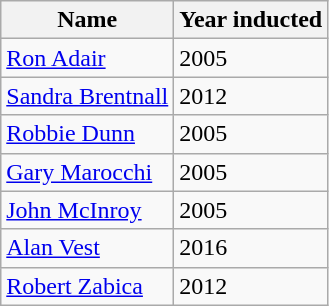<table class="wikitable">
<tr>
<th>Name</th>
<th>Year inducted</th>
</tr>
<tr>
<td><a href='#'>Ron Adair</a></td>
<td>2005</td>
</tr>
<tr>
<td><a href='#'>Sandra Brentnall</a></td>
<td>2012</td>
</tr>
<tr>
<td><a href='#'>Robbie Dunn</a></td>
<td>2005</td>
</tr>
<tr>
<td><a href='#'>Gary Marocchi</a></td>
<td>2005</td>
</tr>
<tr>
<td><a href='#'>John McInroy</a></td>
<td>2005</td>
</tr>
<tr>
<td><a href='#'>Alan Vest</a></td>
<td>2016</td>
</tr>
<tr>
<td><a href='#'>Robert Zabica</a></td>
<td>2012</td>
</tr>
</table>
